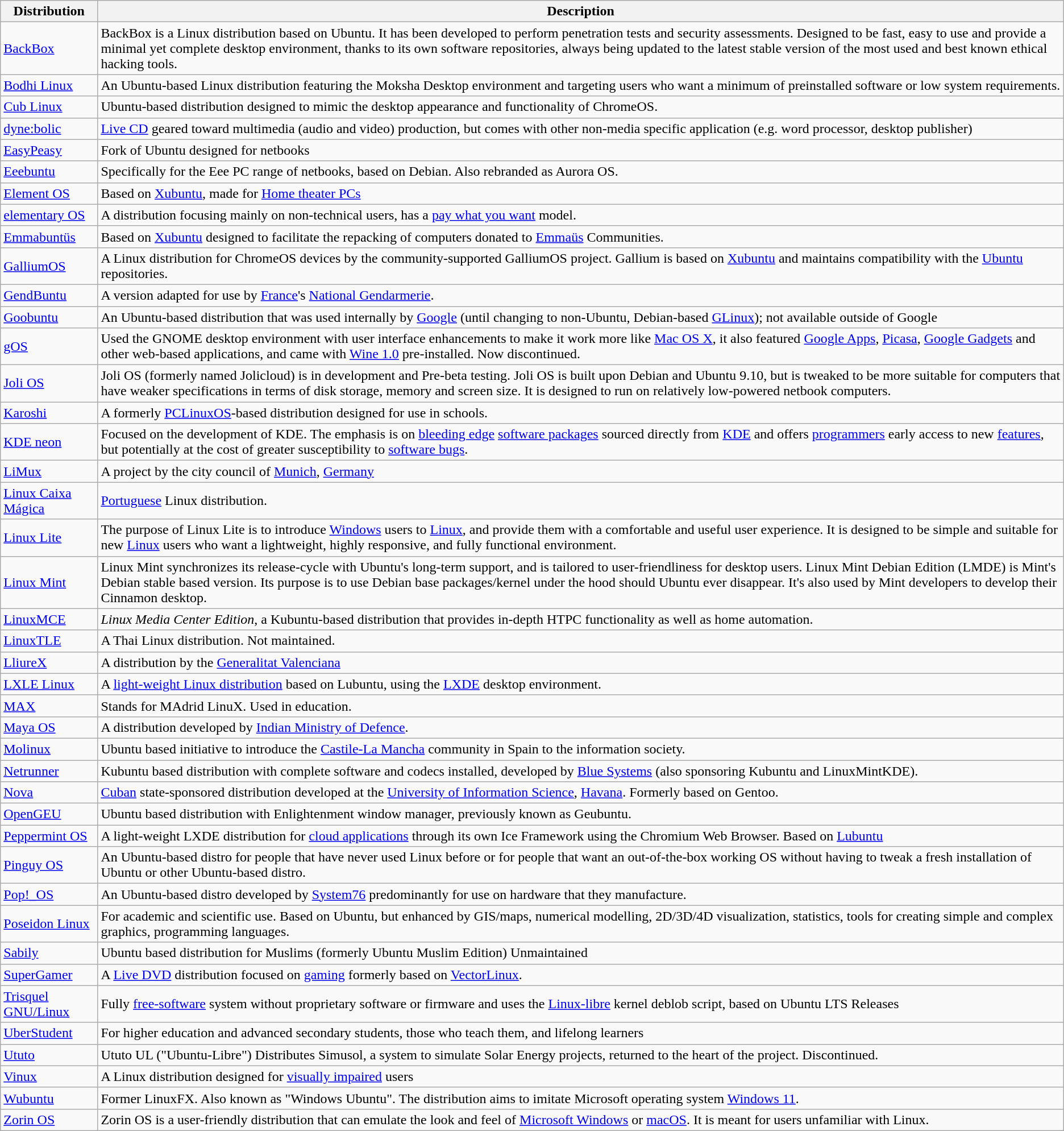<table class="wikitable">
<tr>
<th>Distribution</th>
<th>Description</th>
</tr>
<tr>
<td><a href='#'>BackBox</a></td>
<td>BackBox is a Linux distribution based on Ubuntu. It has been developed to perform penetration tests and security assessments. Designed to be fast, easy to use and provide a minimal yet complete desktop environment, thanks to its own software repositories, always being updated to the latest stable version of the most used and best known ethical hacking tools.</td>
</tr>
<tr>
<td><a href='#'>Bodhi Linux</a></td>
<td>An Ubuntu-based Linux distribution featuring the Moksha Desktop environment and targeting users who want a minimum of preinstalled software or low system requirements.</td>
</tr>
<tr>
<td><a href='#'>Cub Linux</a></td>
<td>Ubuntu-based distribution designed to mimic the desktop appearance and functionality of ChromeOS.</td>
</tr>
<tr>
<td><a href='#'>dyne:bolic</a></td>
<td><a href='#'>Live CD</a> geared toward multimedia (audio and video) production, but comes with other non-media specific application (e.g. word processor, desktop publisher)</td>
</tr>
<tr>
<td><a href='#'>EasyPeasy</a></td>
<td>Fork of Ubuntu designed for netbooks</td>
</tr>
<tr>
<td><a href='#'>Eeebuntu</a></td>
<td>Specifically for the Eee PC range of netbooks, based on Debian. Also rebranded as Aurora OS.</td>
</tr>
<tr>
<td><a href='#'>Element OS</a></td>
<td>Based on <a href='#'>Xubuntu</a>, made for <a href='#'>Home theater PCs</a></td>
</tr>
<tr>
<td><a href='#'>elementary OS</a></td>
<td>A distribution focusing mainly on non-technical users, has a <a href='#'>pay what you want</a> model.</td>
</tr>
<tr>
<td><a href='#'>Emmabuntüs</a></td>
<td>Based on <a href='#'>Xubuntu</a> designed to facilitate the repacking of computers donated to <a href='#'>Emmaüs</a> Communities.</td>
</tr>
<tr>
<td><a href='#'>GalliumOS</a></td>
<td>A Linux distribution for ChromeOS devices by the community-supported GalliumOS project. Gallium is based on <a href='#'>Xubuntu</a> and maintains compatibility with the <a href='#'>Ubuntu</a> repositories.</td>
</tr>
<tr>
<td><a href='#'>GendBuntu</a></td>
<td>A version adapted for use by <a href='#'>France</a>'s <a href='#'>National Gendarmerie</a>.</td>
</tr>
<tr>
<td><a href='#'>Goobuntu</a></td>
<td>An Ubuntu-based distribution that was used internally by <a href='#'>Google</a> (until changing to non-Ubuntu, Debian-based <a href='#'>GLinux</a>); not available outside of Google</td>
</tr>
<tr>
<td><a href='#'>gOS</a></td>
<td>Used the GNOME desktop environment with user interface enhancements to make it work more like <a href='#'>Mac OS X</a>, it also featured <a href='#'>Google Apps</a>, <a href='#'>Picasa</a>, <a href='#'>Google Gadgets</a> and other web-based applications, and came with <a href='#'>Wine 1.0</a> pre-installed. Now discontinued.</td>
</tr>
<tr>
<td><a href='#'>Joli OS</a></td>
<td>Joli OS (formerly named Jolicloud) is in development and Pre-beta testing. Joli OS is built upon Debian and Ubuntu 9.10, but is tweaked to be more suitable for computers that have weaker specifications in terms of disk storage, memory and screen size. It is designed to run on relatively low-powered netbook computers.</td>
</tr>
<tr>
<td><a href='#'>Karoshi</a></td>
<td>A formerly <a href='#'>PCLinuxOS</a>-based distribution designed for use in schools.</td>
</tr>
<tr>
<td><a href='#'>KDE neon</a></td>
<td>Focused on the development of KDE. The emphasis is on <a href='#'>bleeding edge</a> <a href='#'>software packages</a> sourced directly from <a href='#'>KDE</a> and offers <a href='#'>programmers</a> early access to new <a href='#'>features</a>, but potentially at the cost of greater susceptibility to <a href='#'>software bugs</a>.</td>
</tr>
<tr>
<td><a href='#'>LiMux</a></td>
<td>A project by the city council of <a href='#'>Munich</a>, <a href='#'>Germany</a></td>
</tr>
<tr>
<td><a href='#'>Linux Caixa Mágica</a></td>
<td><a href='#'>Portuguese</a> Linux distribution.</td>
</tr>
<tr>
<td><a href='#'>Linux Lite</a></td>
<td>The purpose of Linux Lite is to introduce <a href='#'>Windows</a> users to <a href='#'>Linux</a>, and provide them with a comfortable and useful user experience. It is designed to be simple and suitable for new <a href='#'>Linux</a> users who want a lightweight, highly responsive, and fully functional environment.</td>
</tr>
<tr>
<td><a href='#'>Linux Mint</a></td>
<td>Linux Mint synchronizes its release-cycle with Ubuntu's long-term support, and is tailored to user-friendliness for desktop users. Linux Mint Debian Edition (LMDE) is Mint's Debian stable based version. Its purpose is to use Debian base packages/kernel under the hood should Ubuntu ever disappear. It's also used by Mint developers to develop their Cinnamon desktop.</td>
</tr>
<tr>
<td><a href='#'>LinuxMCE</a></td>
<td><em>Linux Media Center Edition</em>, a Kubuntu-based distribution that provides in-depth HTPC functionality as well as home automation.</td>
</tr>
<tr>
<td><a href='#'>LinuxTLE</a></td>
<td>A Thai Linux distribution. Not maintained.</td>
</tr>
<tr>
<td><a href='#'>LliureX</a></td>
<td>A distribution by the <a href='#'>Generalitat Valenciana</a></td>
</tr>
<tr>
<td><a href='#'>LXLE Linux</a></td>
<td>A <a href='#'>light-weight Linux distribution</a> based on Lubuntu, using the <a href='#'>LXDE</a> desktop environment.</td>
</tr>
<tr>
<td><a href='#'>MAX</a></td>
<td>Stands for MAdrid LinuX. Used in education.</td>
</tr>
<tr>
<td><a href='#'>Maya OS</a></td>
<td>A distribution developed by <a href='#'>Indian Ministry of Defence</a>.</td>
</tr>
<tr>
<td><a href='#'>Molinux</a></td>
<td>Ubuntu based initiative to introduce the <a href='#'>Castile-La Mancha</a> community in Spain to the information society.</td>
</tr>
<tr>
<td><a href='#'>Netrunner</a></td>
<td>Kubuntu based distribution with complete software and codecs installed, developed by <a href='#'>Blue Systems</a> (also sponsoring Kubuntu and LinuxMintKDE).</td>
</tr>
<tr>
<td><a href='#'>Nova</a></td>
<td><a href='#'>Cuban</a> state-sponsored distribution developed at the <a href='#'>University of Information Science</a>, <a href='#'>Havana</a>. Formerly based on Gentoo.</td>
</tr>
<tr>
<td><a href='#'>OpenGEU</a></td>
<td>Ubuntu based distribution with Enlightenment window manager, previously known as Geubuntu.</td>
</tr>
<tr>
<td><a href='#'>Peppermint OS</a></td>
<td>A light-weight LXDE distribution for <a href='#'>cloud applications</a> through its own Ice Framework using the Chromium Web Browser. Based on <a href='#'>Lubuntu</a></td>
</tr>
<tr>
<td><a href='#'>Pinguy OS</a></td>
<td>An Ubuntu-based distro for people that have never used Linux before or for people that want an out-of-the-box working OS without having to tweak a fresh installation of Ubuntu or other Ubuntu-based distro.</td>
</tr>
<tr>
<td><a href='#'>Pop!_OS</a></td>
<td>An Ubuntu-based distro developed by <a href='#'>System76</a> predominantly for use on hardware that they manufacture.</td>
</tr>
<tr>
<td><a href='#'>Poseidon Linux</a></td>
<td>For academic and scientific use. Based on Ubuntu, but enhanced by GIS/maps, numerical modelling, 2D/3D/4D visualization, statistics, tools for creating simple and complex graphics, programming languages.</td>
</tr>
<tr>
<td><a href='#'>Sabily</a></td>
<td>Ubuntu based distribution for Muslims (formerly Ubuntu Muslim Edition) Unmaintained</td>
</tr>
<tr>
<td><a href='#'>SuperGamer</a></td>
<td>A <a href='#'>Live DVD</a> distribution focused on <a href='#'>gaming</a> formerly based on <a href='#'>VectorLinux</a>.</td>
</tr>
<tr>
<td><a href='#'>Trisquel GNU/Linux</a></td>
<td>Fully <a href='#'>free-software</a> system without proprietary software or firmware and uses the <a href='#'>Linux-libre</a> kernel deblob script, based on Ubuntu LTS Releases</td>
</tr>
<tr>
<td><a href='#'>UberStudent</a></td>
<td>For higher education and advanced secondary students, those who teach them, and lifelong learners</td>
</tr>
<tr>
<td><a href='#'>Ututo</a></td>
<td>Ututo UL ("Ubuntu-Libre") Distributes Simusol, a system to simulate Solar Energy projects, returned to the heart of the project. Discontinued.</td>
</tr>
<tr>
<td><a href='#'>Vinux</a></td>
<td>A Linux distribution designed for <a href='#'>visually impaired</a> users</td>
</tr>
<tr>
<td><a href='#'>Wubuntu</a></td>
<td>Former LinuxFX. Also known as "Windows Ubuntu". The distribution aims to imitate Microsoft operating system <a href='#'>Windows 11</a>.</td>
</tr>
<tr>
<td><a href='#'>Zorin OS</a></td>
<td>Zorin OS is a user-friendly distribution that can emulate the look and feel of <a href='#'>Microsoft Windows</a> or <a href='#'>macOS</a>. It is meant for users unfamiliar with Linux.</td>
</tr>
</table>
